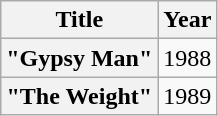<table class="wikitable plainrowheaders" style="text-align:center;" border="1">
<tr>
<th scope="col">Title</th>
<th scope="col">Year</th>
</tr>
<tr>
<th scope="row">"Gypsy Man"</th>
<td>1988</td>
</tr>
<tr>
<th scope="row">"The Weight"</th>
<td>1989</td>
</tr>
</table>
